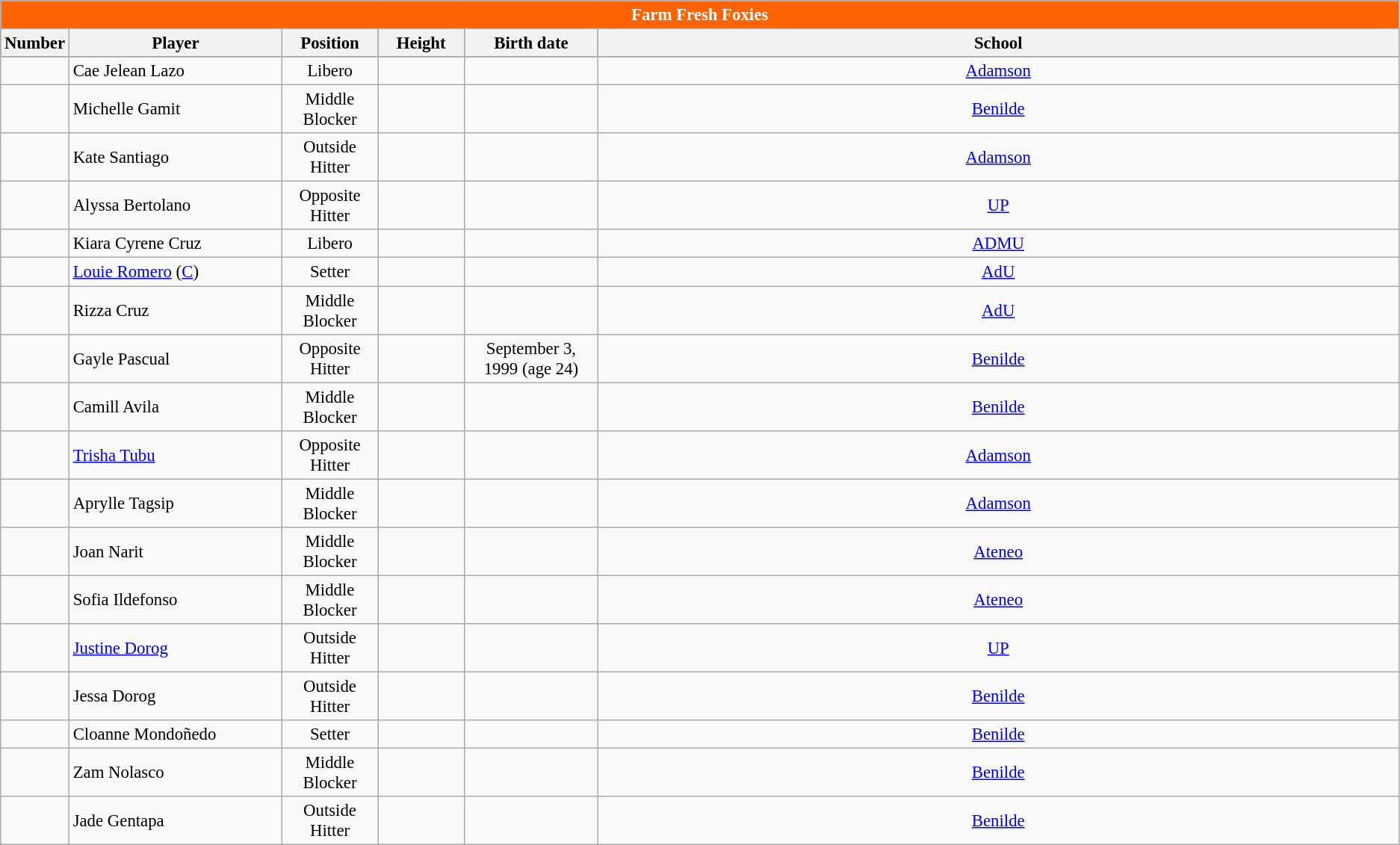<table class="wikitable sortable" style="font-size:95%; text-align:left;">
<tr>
<th colspan="6" style="background:#FF6201; color:white; text-align: center"><strong>Farm Fresh Foxies</strong></th>
</tr>
<tr style="background:#244183;">
<th style="align=center; width:2em;">Number</th>
<th style="align=center; width:30em;">Player</th>
<th style="align=center; width:9em;">Position</th>
<th style="align=center; width:9em;">Height</th>
<th style="align=center; width:15em;">Birth date</th>
<th style="align=center; width:153em;">School</th>
</tr>
<tr align=center>
<td></td>
<td align=left> Cae Jelean Lazo</td>
<td>Libero</td>
<td></td>
<td align=right></td>
<td><a href='#'>Adamson</a></td>
</tr>
<tr align=center>
<td></td>
<td align=left> Michelle Gamit</td>
<td>Middle Blocker</td>
<td></td>
<td></td>
<td><a href='#'>Benilde</a></td>
</tr>
<tr align=center>
<td></td>
<td align=left> Kate Santiago</td>
<td>Outside Hitter</td>
<td></td>
<td align=right></td>
<td><a href='#'>Adamson</a></td>
</tr>
<tr align=center>
<td></td>
<td align=left> Alyssa Bertolano</td>
<td>Opposite Hitter</td>
<td></td>
<td></td>
<td><a href='#'>UP</a></td>
</tr>
<tr align=center>
<td></td>
<td align=left> Kiara Cyrene Cruz</td>
<td>Libero</td>
<td></td>
<td></td>
<td><a href='#'>ADMU</a></td>
</tr>
<tr align=center>
<td></td>
<td align=left> <a href='#'>Louie Romero</a> (<a href='#'>C</a>)</td>
<td>Setter</td>
<td></td>
<td align=right></td>
<td><a href='#'>AdU</a></td>
</tr>
<tr align=center>
<td></td>
<td align=left> Rizza Cruz</td>
<td>Middle Blocker</td>
<td></td>
<td align=right></td>
<td><a href='#'>AdU</a></td>
</tr>
<tr align=center>
<td></td>
<td align=left> Gayle Pascual</td>
<td>Opposite Hitter</td>
<td></td>
<td>September 3, 1999 (age 24)</td>
<td><a href='#'>Benilde</a></td>
</tr>
<tr align=center>
<td></td>
<td align=left> Camill Avila</td>
<td>Middle Blocker</td>
<td></td>
<td></td>
<td><a href='#'>Benilde</a></td>
</tr>
<tr align=center>
<td></td>
<td align=left> <a href='#'>Trisha Tubu</a></td>
<td>Opposite Hitter</td>
<td></td>
<td></td>
<td><a href='#'>Adamson</a></td>
</tr>
<tr align=center>
<td></td>
<td align=left> Aprylle Tagsip</td>
<td>Middle Blocker</td>
<td></td>
<td align=right></td>
<td><a href='#'>Adamson</a></td>
</tr>
<tr align=center>
<td></td>
<td align=left> Joan Narit</td>
<td>Middle Blocker</td>
<td></td>
<td></td>
<td><a href='#'>Ateneo</a></td>
</tr>
<tr align=center>
<td></td>
<td align=left> Sofia Ildefonso</td>
<td>Middle Blocker</td>
<td></td>
<td></td>
<td><a href='#'>Ateneo</a></td>
</tr>
<tr align=center>
<td></td>
<td align=left> <a href='#'>Justine Dorog</a></td>
<td>Outside Hitter</td>
<td></td>
<td align=right></td>
<td><a href='#'>UP</a></td>
</tr>
<tr align=center>
<td></td>
<td align=left> Jessa Dorog</td>
<td>Outside Hitter</td>
<td></td>
<td></td>
<td><a href='#'>Benilde</a></td>
</tr>
<tr align=center>
<td></td>
<td align=left> Cloanne Mondoñedo</td>
<td>Setter</td>
<td></td>
<td></td>
<td><a href='#'>Benilde</a></td>
</tr>
<tr align=center>
<td></td>
<td align=left> Zam Nolasco</td>
<td>Middle Blocker</td>
<td></td>
<td></td>
<td><a href='#'>Benilde</a></td>
</tr>
<tr align=center>
<td></td>
<td align=left> Jade Gentapa</td>
<td>Outside Hitter</td>
<td></td>
<td></td>
<td><a href='#'>Benilde</a></td>
</tr>
</table>
